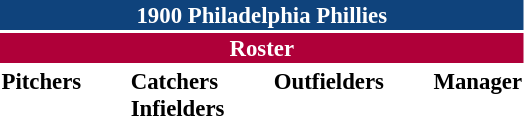<table class="toccolours" style="font-size: 95%;">
<tr>
<th colspan="10" style="background-color: #0f437c; color: white; text-align: center;">1900 Philadelphia Phillies</th>
</tr>
<tr>
<td colspan="10" style="background-color: #af0039; color: white; text-align: center;"><strong>Roster</strong></td>
</tr>
<tr>
<td valign="top"><strong>Pitchers</strong><br>







</td>
<td width="25px"></td>
<td valign="top"><strong>Catchers</strong><br>



<strong>Infielders</strong>







</td>
<td width="25px"></td>
<td valign="top"><strong>Outfielders</strong><br>

</td>
<td width="25px"></td>
<td valign="top"><strong>Manager</strong><br></td>
</tr>
</table>
